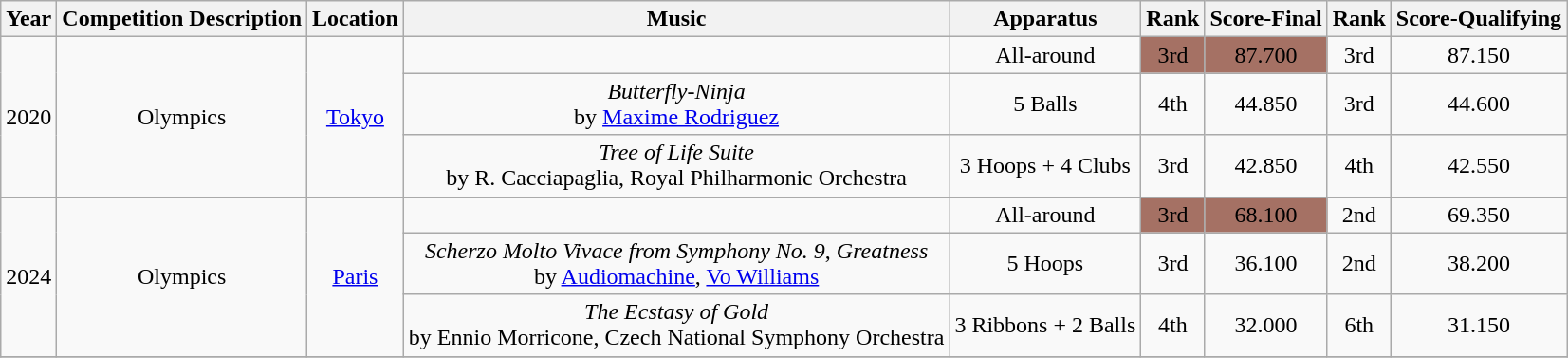<table class="wikitable" style="text-align:center">
<tr>
<th>Year</th>
<th>Competition Description</th>
<th>Location</th>
<th>Music</th>
<th>Apparatus</th>
<th>Rank</th>
<th>Score-Final</th>
<th>Rank</th>
<th>Score-Qualifying</th>
</tr>
<tr>
<td rowspan="3">2020</td>
<td rowspan="3">Olympics</td>
<td rowspan="3"><a href='#'>Tokyo</a></td>
<td></td>
<td>All-around</td>
<td bgcolor=#A57164>3rd</td>
<td bgcolor=#A57164>87.700</td>
<td>3rd</td>
<td>87.150</td>
</tr>
<tr>
<td><em>Butterfly-Ninja</em> <br> by <a href='#'>Maxime Rodriguez</a></td>
<td>5 Balls</td>
<td>4th</td>
<td>44.850</td>
<td>3rd</td>
<td>44.600</td>
</tr>
<tr>
<td><em>Tree of Life Suite</em> <br> by R. Cacciapaglia, Royal Philharmonic Orchestra</td>
<td>3 Hoops + 4 Clubs</td>
<td>3rd</td>
<td>42.850</td>
<td>4th</td>
<td>42.550</td>
</tr>
<tr>
<td rowspan="3">2024</td>
<td rowspan="3">Olympics</td>
<td rowspan="3"><a href='#'>Paris</a></td>
<td></td>
<td>All-around</td>
<td bgcolor=#A57164>3rd</td>
<td bgcolor=#A57164>68.100</td>
<td>2nd</td>
<td>69.350</td>
</tr>
<tr>
<td><em>Scherzo Molto Vivace from Symphony No. 9</em>, <em>Greatness</em> <br> by <a href='#'>Audiomachine</a>, <a href='#'>Vo Williams</a></td>
<td>5 Hoops</td>
<td>3rd</td>
<td>36.100</td>
<td>2nd</td>
<td>38.200</td>
</tr>
<tr>
<td><em>The Ecstasy of Gold</em> <br> by Ennio Morricone, Czech National Symphony Orchestra</td>
<td>3  Ribbons + 2 Balls</td>
<td>4th</td>
<td>32.000</td>
<td>6th</td>
<td>31.150</td>
</tr>
<tr>
</tr>
</table>
